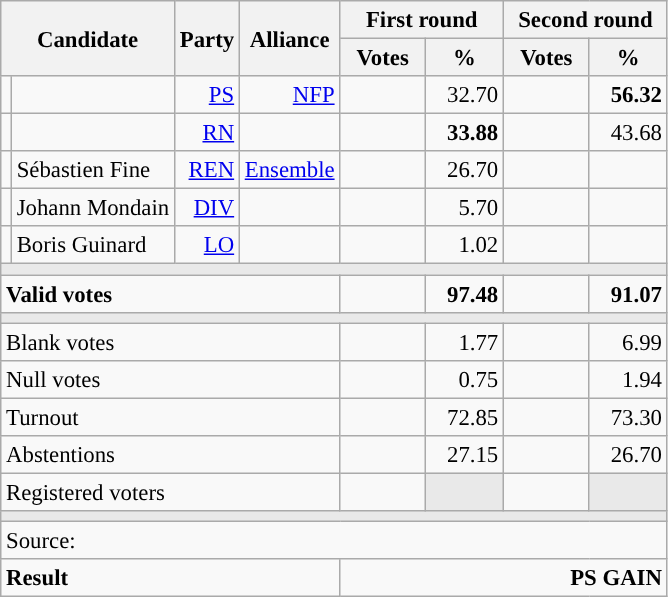<table class="wikitable" style="text-align:right;font-size:95%;">
<tr>
<th colspan="2" rowspan="2">Candidate</th>
<th colspan="1" rowspan="2">Party</th>
<th colspan="1" rowspan="2">Alliance</th>
<th colspan="2">First round</th>
<th colspan="2">Second round</th>
</tr>
<tr>
<th style="width:50px;">Votes</th>
<th style="width:45px;">%</th>
<th style="width:50px;">Votes</th>
<th style="width:45px;">%</th>
</tr>
<tr>
<td style="color:inherit;background:"></td>
<td style="text-align:left;"></td>
<td><a href='#'>PS</a></td>
<td><a href='#'>NFP</a></td>
<td></td>
<td>32.70</td>
<td><strong></strong></td>
<td><strong>56.32</strong></td>
</tr>
<tr>
<td style="color:inherit;background:"></td>
<td style="text-align:left;"></td>
<td><a href='#'>RN</a></td>
<td></td>
<td><strong></strong></td>
<td><strong>33.88</strong></td>
<td></td>
<td>43.68</td>
</tr>
<tr>
<td style="color:inherit;background:"></td>
<td style="text-align:left;">Sébastien Fine</td>
<td><a href='#'>REN</a></td>
<td><a href='#'>Ensemble</a></td>
<td></td>
<td>26.70</td>
<td></td>
<td></td>
</tr>
<tr>
<td style="color:inherit;background:"></td>
<td style="text-align:left;">Johann Mondain</td>
<td><a href='#'>DIV</a></td>
<td></td>
<td></td>
<td>5.70</td>
<td></td>
<td></td>
</tr>
<tr>
<td style="color:inherit;background:"></td>
<td style="text-align:left;">Boris Guinard</td>
<td><a href='#'>LO</a></td>
<td></td>
<td></td>
<td>1.02</td>
<td></td>
<td></td>
</tr>
<tr>
<td colspan="8" style="background:#E9E9E9;"></td>
</tr>
<tr style="font-weight:bold;">
<td colspan="4" style="text-align:left;">Valid votes</td>
<td></td>
<td>97.48</td>
<td></td>
<td>91.07</td>
</tr>
<tr>
<td colspan="8" style="background:#E9E9E9;"></td>
</tr>
<tr>
<td colspan="4" style="text-align:left;">Blank votes</td>
<td></td>
<td>1.77</td>
<td></td>
<td>6.99</td>
</tr>
<tr>
<td colspan="4" style="text-align:left;">Null votes</td>
<td></td>
<td>0.75</td>
<td></td>
<td>1.94</td>
</tr>
<tr>
<td colspan="4" style="text-align:left;">Turnout</td>
<td></td>
<td>72.85</td>
<td></td>
<td>73.30</td>
</tr>
<tr>
<td colspan="4" style="text-align:left;">Abstentions</td>
<td></td>
<td>27.15</td>
<td></td>
<td>26.70</td>
</tr>
<tr>
<td colspan="4" style="text-align:left;">Registered voters</td>
<td></td>
<td style="background:#E9E9E9;"></td>
<td></td>
<td style="background:#E9E9E9;"></td>
</tr>
<tr>
<td colspan="8" style="background:#E9E9E9;"></td>
</tr>
<tr>
<td colspan="8" style="text-align:left;">Source: </td>
</tr>
<tr style="font-weight:bold">
<td colspan="4" style="text-align:left;">Result</td>
<td colspan="4" style="background-color:">PS GAIN</td>
</tr>
</table>
